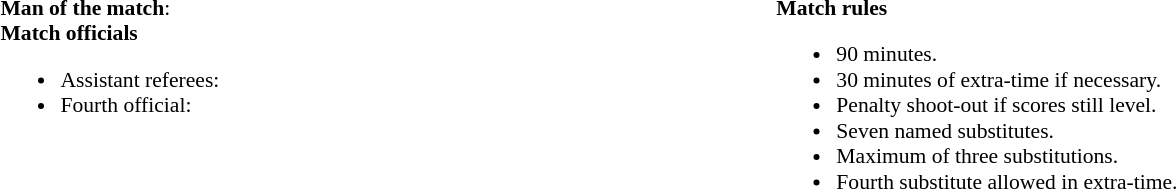<table width=82% style="font-size:90%">
<tr>
<td width=50% valign=top><br><strong>Man of the match</strong>:<br><strong>Match officials</strong><ul><li>Assistant referees:</li><li>Fourth official:</li></ul></td>
<td width=50% valign=top><br><strong>Match rules</strong><ul><li>90 minutes.</li><li>30 minutes of extra-time if necessary.</li><li>Penalty shoot-out if scores still level.</li><li>Seven named substitutes.</li><li>Maximum of three substitutions.</li><li>Fourth substitute allowed in extra-time.</li></ul></td>
</tr>
</table>
